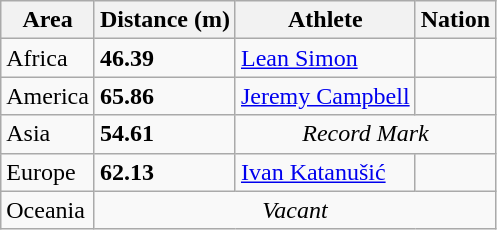<table class="wikitable">
<tr>
<th>Area</th>
<th>Distance (m)</th>
<th>Athlete</th>
<th>Nation</th>
</tr>
<tr>
<td>Africa</td>
<td><strong>46.39</strong></td>
<td><a href='#'>Lean Simon</a></td>
<td></td>
</tr>
<tr>
<td>America</td>
<td><strong>65.86</strong> </td>
<td><a href='#'>Jeremy Campbell</a></td>
<td></td>
</tr>
<tr>
<td>Asia</td>
<td><strong>54.61</strong></td>
<td colspan="2" align="center"><em>Record Mark</em></td>
</tr>
<tr>
<td>Europe</td>
<td><strong>62.13</strong></td>
<td><a href='#'>Ivan Katanušić</a></td>
<td></td>
</tr>
<tr>
<td>Oceania</td>
<td colspan="3" align="center"><em>Vacant</em></td>
</tr>
</table>
